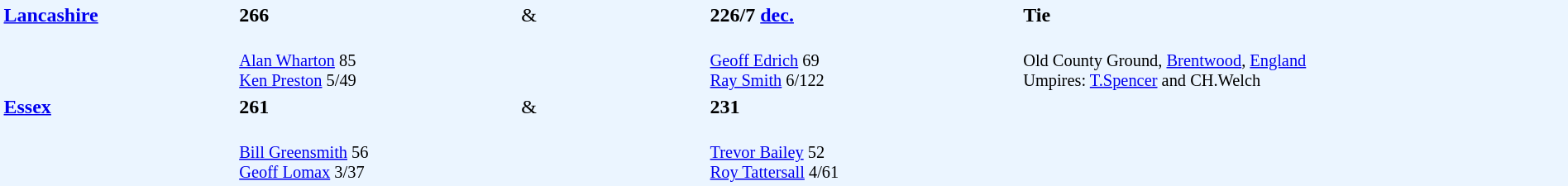<table width="100%" style="background: #EBF5FF">
<tr>
<td width="15%" valign="top" rowspan="2"><strong><a href='#'>Lancashire</a></strong></td>
<td width="18%"><strong>266</strong></td>
<td width="12%">&</td>
<td width="20%"><strong>226/7 <a href='#'>dec.</a></strong></td>
<td width="35%"><strong>Tie</strong></td>
</tr>
<tr>
<td style="font-size: 85%;" valign="top"><br><a href='#'>Alan Wharton</a> 85<br>
<a href='#'>Ken Preston</a> 5/49</td>
<td></td>
<td style="font-size: 85%;"><br><a href='#'>Geoff Edrich</a> 69<br>
<a href='#'>Ray Smith</a> 6/122</td>
<td valign="top" style="font-size: 85%;" rowspan="3"><br>Old County Ground, <a href='#'>Brentwood</a>, <a href='#'>England</a><br>
Umpires: <a href='#'>T.Spencer</a> and CH.Welch</td>
</tr>
<tr>
<td valign="top" rowspan="2"><strong><a href='#'>Essex</a></strong></td>
<td><strong>261</strong></td>
<td>&</td>
<td><strong>231</strong></td>
</tr>
<tr>
<td style="font-size: 85%;"><br><a href='#'>Bill Greensmith</a> 56<br>
<a href='#'>Geoff Lomax</a> 3/37</td>
<td></td>
<td valign="top" style="font-size: 85%;"><br><a href='#'>Trevor Bailey</a> 52<br>
<a href='#'>Roy Tattersall</a> 4/61</td>
</tr>
</table>
